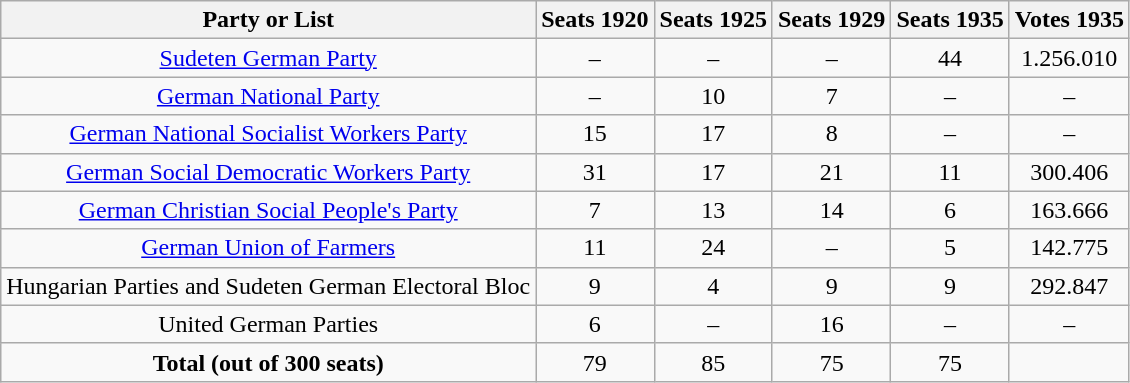<table class="wikitable">
<tr>
<th>Party or List</th>
<th>Seats 1920</th>
<th>Seats 1925</th>
<th>Seats 1929</th>
<th>Seats 1935</th>
<th>Votes 1935</th>
</tr>
<tr align="center">
<td><a href='#'>Sudeten German Party</a></td>
<td>–</td>
<td>–</td>
<td>–</td>
<td>44</td>
<td>1.256.010</td>
</tr>
<tr align="center">
<td><a href='#'>German National Party</a></td>
<td>–</td>
<td>10</td>
<td>7</td>
<td>–</td>
<td>–</td>
</tr>
<tr align="center">
<td><a href='#'>German National Socialist Workers Party</a></td>
<td>15</td>
<td>17</td>
<td>8</td>
<td>–</td>
<td>–</td>
</tr>
<tr align="center">
<td><a href='#'>German Social Democratic Workers Party</a></td>
<td>31</td>
<td>17</td>
<td>21</td>
<td>11</td>
<td>300.406</td>
</tr>
<tr align="center">
<td><a href='#'>German Christian Social People's Party</a></td>
<td>7</td>
<td>13</td>
<td>14</td>
<td>6</td>
<td>163.666</td>
</tr>
<tr align="center">
<td><a href='#'>German Union of Farmers</a></td>
<td>11</td>
<td>24</td>
<td>–</td>
<td>5</td>
<td>142.775</td>
</tr>
<tr align="center">
<td>Hungarian Parties and Sudeten German Electoral Bloc</td>
<td>9</td>
<td>4</td>
<td>9</td>
<td>9</td>
<td>292.847</td>
</tr>
<tr align="center">
<td>United German Parties</td>
<td>6</td>
<td>–</td>
<td>16</td>
<td>–</td>
<td>–</td>
</tr>
<tr align="center">
<td><strong>Total (out of 300 seats)</strong></td>
<td>79</td>
<td>85</td>
<td>75</td>
<td>75</td>
<td></td>
</tr>
</table>
